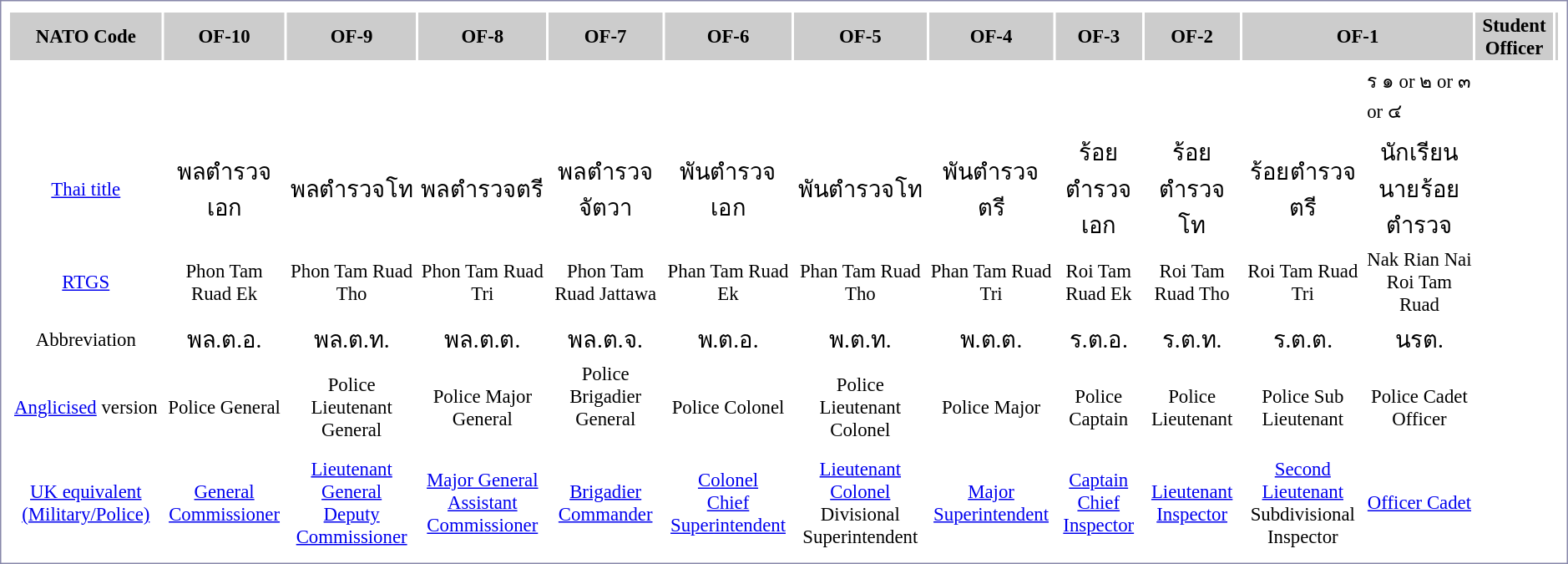<table style="border:1px solid #8888aa; background-color:#FFFFFF; padding:5px; font-size:95%; margin: 0px 12px 12px 0px;">
<tr>
</tr>
<tr bgcolor="#CCCCCC">
<th><strong>NATO Code</strong></th>
<th>OF-10</th>
<th>OF-9</th>
<th>OF-8</th>
<th>OF-7</th>
<th>OF-6</th>
<th>OF-5</th>
<th>OF-4</th>
<th>OF-3</th>
<th>OF-2</th>
<th colspan=2>OF-1</th>
<th>Student Officer</th>
<th></th>
</tr>
<tr>
</tr>
<tr>
<td align="center"></td>
<td align="center"></td>
<td align="center"></td>
<td align="center"></td>
<td align="center"></td>
<td align="center"></td>
<td align="center"></td>
<td align="center"></td>
<td align="center"></td>
<td align="center"></td>
<td align="center"></td>
<td>ร ๑ or ๒ or ๓ or ๔</td>
</tr>
<tr align = center|->
</tr>
<tr>
<td align="center"><a href='#'>Thai title</a></td>
<td align="center"><big>พลตำรวจเอก</big></td>
<td align="center"><big>พลตำรวจโท</big></td>
<td align="center"><big>พลตำรวจตรี</big></td>
<td align="center"><big>พลตำรวจจัตวา</big></td>
<td align="center"><big>พันตำรวจเอก</big></td>
<td align="center"><big>พันตำรวจโท</big></td>
<td align="center"><big>พันตำรวจตรี</big></td>
<td align="center"><big>ร้อยตำรวจเอก</big></td>
<td align="center"><big>ร้อยตำรวจโท</big></td>
<td align="center"><big>ร้อยตำรวจตรี</big></td>
<td align="center"><big>นักเรียนนายร้อยตำรวจ</big></td>
</tr>
<tr align = center>
<td align="center"><a href='#'>RTGS</a></td>
<td align="center">Phon Tam Ruad Ek</td>
<td align="center">Phon Tam Ruad Tho</td>
<td align="center">Phon Tam Ruad Tri</td>
<td align="center">Phon Tam Ruad Jattawa</td>
<td align="center">Phan Tam Ruad Ek</td>
<td align="center">Phan Tam Ruad Tho</td>
<td align="center">Phan Tam Ruad Tri</td>
<td align="center">Roi Tam Ruad Ek</td>
<td align="center">Roi Tam Ruad Tho</td>
<td align="center">Roi Tam Ruad Tri</td>
<td align="center">Nak Rian Nai Roi Tam Ruad</td>
</tr>
<tr align = center>
<td align="center">Abbreviation</td>
<td align="center"><big>พล.ต.อ.</big></td>
<td align="center"><big>พล.ต.ท.</big></td>
<td align="center"><big>พล.ต.ต.</big></td>
<td align="center"><big>พล.ต.จ.</big></td>
<td align="center"><big>พ.ต.อ.</big></td>
<td align="center"><big>พ.ต.ท.</big></td>
<td align="center"><big>พ.ต.ต.</big></td>
<td align="center"><big>ร.ต.อ.</big></td>
<td align="center"><big>ร.ต.ท.</big></td>
<td align="center"><big>ร.ต.ต.</big></td>
<td align="center"><big>นรต.</big></td>
</tr>
<tr align = center>
<td align="center"><a href='#'>Anglicised</a> version</td>
<td align="center">Police General</td>
<td align="center">Police Lieutenant General</td>
<td align="center">Police Major General</td>
<td align="center">Police Brigadier General <br> <br></td>
<td align="center">Police Colonel</td>
<td align="center">Police Lieutenant Colonel</td>
<td align="center">Police Major</td>
<td align="center">Police Captain</td>
<td align="center">Police Lieutenant</td>
<td align="center">Police Sub Lieutenant</td>
<td align="center">Police Cadet Officer</td>
</tr>
<tr align = center>
<td align="center"><a href='#'>UK equivalent (Military/Police)</a></td>
<td align="center"><a href='#'>General</a><br> <a href='#'>Commissioner</a></td>
<td align="center"><a href='#'>Lieutenant General</a><br> <a href='#'>Deputy Commissioner</a></td>
<td align="center"><a href='#'>Major General</a><br> <a href='#'>Assistant Commissioner</a></td>
<td align="center"><a href='#'>Brigadier</a><br> <a href='#'>Commander</a></td>
<td align="center"><a href='#'>Colonel</a><br><a href='#'>Chief Superintendent</a></td>
<td align="center"><a href='#'>Lieutenant Colonel</a><br> Divisional Superintendent</td>
<td align="center"><a href='#'>Major</a><br> <a href='#'>Superintendent</a></td>
<td align="center"><a href='#'>Captain</a><br> <a href='#'>Chief Inspector</a></td>
<td align="center"><a href='#'>Lieutenant</a><br> <a href='#'>Inspector</a></td>
<td align="center"><a href='#'>Second Lieutenant</a><br> Subdivisional Inspector</td>
<td align="center"><a href='#'>Officer Cadet</a></td>
</tr>
<tr>
<td colspan = 5></td>
</tr>
</table>
